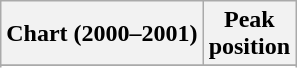<table class="wikitable sortable">
<tr>
<th align="left">Chart (2000–2001)</th>
<th align="center">Peak<br>position</th>
</tr>
<tr>
</tr>
<tr>
</tr>
</table>
